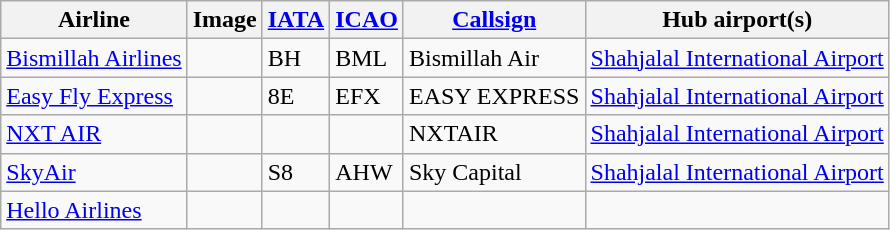<table class="wikitable sortable static-row-numbers static-row-header-text" style="border: 1; cellpadding: 2; cellspacing: 3;">
<tr valign="right">
<th>Airline</th>
<th>Image</th>
<th><a href='#'>IATA</a></th>
<th><a href='#'>ICAO</a></th>
<th><a href='#'>Callsign</a></th>
<th>Hub airport(s)</th>
</tr>
<tr>
<td><a href='#'>Bismillah Airlines</a></td>
<td></td>
<td>BH</td>
<td>BML</td>
<td>Bismillah Air</td>
<td><a href='#'>Shahjalal International Airport</a></td>
</tr>
<tr>
<td><a href='#'>Easy Fly Express</a></td>
<td></td>
<td>8E</td>
<td>EFX</td>
<td>EASY EXPRESS</td>
<td><a href='#'>Shahjalal International Airport</a></td>
</tr>
<tr>
<td><a href='#'>NXT AIR</a></td>
<td></td>
<td></td>
<td></td>
<td>NXTAIR</td>
<td><a href='#'>Shahjalal International Airport</a></td>
</tr>
<tr>
<td><a href='#'>SkyAir</a></td>
<td></td>
<td>S8</td>
<td>AHW</td>
<td>Sky Capital</td>
<td><a href='#'>Shahjalal International Airport</a></td>
</tr>
<tr>
<td><a href='#'>Hello Airlines</a></td>
<td></td>
<td></td>
<td></td>
<td></td>
<td></td>
</tr>
</table>
